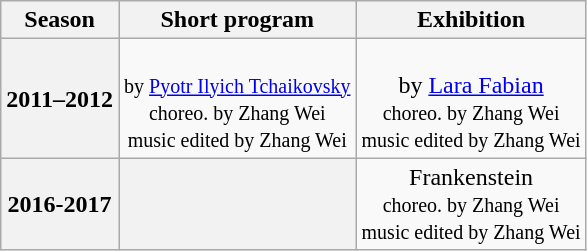<table class="wikitable" style="text-align:center">
<tr>
<th>Season</th>
<th>Short program</th>
<th>Exhibition</th>
</tr>
<tr>
<th>2011–2012</th>
<td> <br><small> by <a href='#'>Pyotr Ilyich Tchaikovsky</a></small> <br><small> choreo. by Zhang Wei </small> <br><small> music edited by Zhang Wei</small></td>
<td> <br> by <a href='#'>Lara Fabian</a><br><small> choreo. by Zhang Wei </small> <br><small> music edited by Zhang Wei</small></td>
</tr>
<tr>
<th>2016-2017</th>
<th></th>
<td>Frankenstein<br><small> choreo. by Zhang Wei </small> <br><small> music edited by Zhang Wei</small></td>
</tr>
</table>
